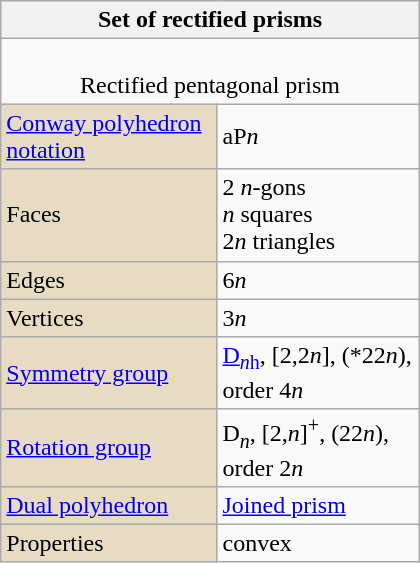<table class="wikitable" bgcolor="#ffffff" cellpadding="5" align="right" style="margin-left:10px" width="280">
<tr>
<th bgcolor=#e7dcc3 colspan=2>Set of rectified prisms</th>
</tr>
<tr>
<td align=center colspan=2><br>Rectified pentagonal prism</td>
</tr>
<tr>
<td bgcolor=#e7dcc3><a href='#'>Conway polyhedron notation</a></td>
<td>aP<em>n</em></td>
</tr>
<tr>
<td bgcolor=#e7dcc3>Faces</td>
<td>2 <em>n</em>-gons<br><em>n</em> squares<br>2<em>n</em> triangles</td>
</tr>
<tr>
<td bgcolor=#e7dcc3>Edges</td>
<td>6<em>n</em></td>
</tr>
<tr>
<td bgcolor=#e7dcc3>Vertices</td>
<td>3<em>n</em></td>
</tr>
<tr>
<td bgcolor=#e7dcc3><a href='#'>Symmetry group</a></td>
<td><a href='#'>D<sub><em>n</em>h</sub></a>, [2,2<em>n</em>], (*22<em>n</em>), order 4<em>n</em></td>
</tr>
<tr>
<td bgcolor=#e7dcc3><a href='#'>Rotation group</a></td>
<td>D<sub><em>n</em></sub>, [2,<em>n</em>]<sup>+</sup>, (22<em>n</em>), order 2<em>n</em></td>
</tr>
<tr>
<td bgcolor=#e7dcc3><a href='#'>Dual polyhedron</a></td>
<td><a href='#'>Joined prism</a></td>
</tr>
<tr>
<td bgcolor=#e7dcc3>Properties</td>
<td>convex</td>
</tr>
</table>
